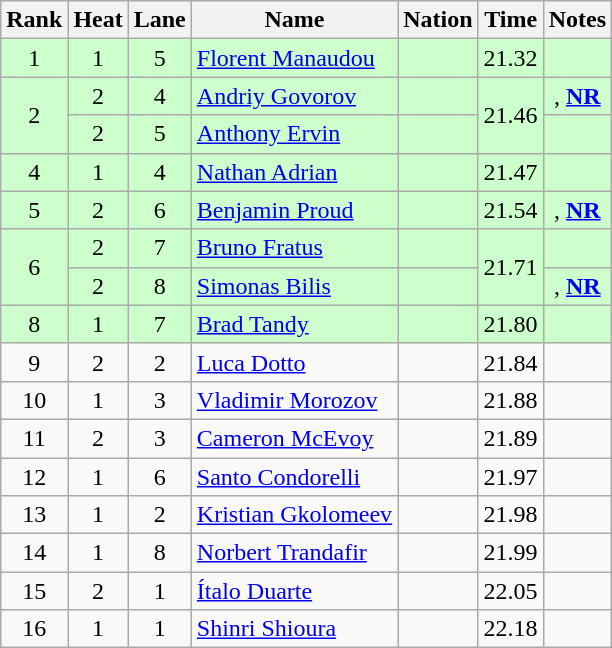<table class="wikitable sortable" style="text-align:center">
<tr>
<th>Rank</th>
<th>Heat</th>
<th>Lane</th>
<th>Name</th>
<th>Nation</th>
<th>Time</th>
<th>Notes</th>
</tr>
<tr bgcolor=ccffcc>
<td>1</td>
<td>1</td>
<td>5</td>
<td align="left"><a href='#'>Florent Manaudou</a></td>
<td align="left"></td>
<td>21.32</td>
<td></td>
</tr>
<tr bgcolor=ccffcc>
<td rowspan=2>2</td>
<td>2</td>
<td>4</td>
<td align="left"><a href='#'>Andriy Govorov</a></td>
<td align="left"></td>
<td rowspan=2>21.46</td>
<td>, <strong><a href='#'>NR</a></strong></td>
</tr>
<tr bgcolor=ccffcc>
<td>2</td>
<td>5</td>
<td align="left"><a href='#'>Anthony Ervin</a></td>
<td align="left"></td>
<td></td>
</tr>
<tr bgcolor=ccffcc>
<td>4</td>
<td>1</td>
<td>4</td>
<td align="left"><a href='#'>Nathan Adrian</a></td>
<td align="left"></td>
<td>21.47</td>
<td></td>
</tr>
<tr bgcolor=ccffcc>
<td>5</td>
<td>2</td>
<td>6</td>
<td align="left"><a href='#'>Benjamin Proud</a></td>
<td align="left"></td>
<td>21.54</td>
<td>, <strong><a href='#'>NR</a></strong></td>
</tr>
<tr bgcolor=ccffcc>
<td rowspan=2>6</td>
<td>2</td>
<td>7</td>
<td align="left"><a href='#'>Bruno Fratus</a></td>
<td align="left"></td>
<td rowspan=2>21.71</td>
<td></td>
</tr>
<tr bgcolor=ccffcc>
<td>2</td>
<td>8</td>
<td align="left"><a href='#'>Simonas Bilis</a></td>
<td align="left"></td>
<td>, <strong><a href='#'>NR</a></strong></td>
</tr>
<tr bgcolor=ccffcc>
<td>8</td>
<td>1</td>
<td>7</td>
<td align="left"><a href='#'>Brad Tandy</a></td>
<td align="left"></td>
<td>21.80</td>
<td></td>
</tr>
<tr>
<td>9</td>
<td>2</td>
<td>2</td>
<td align="left"><a href='#'>Luca Dotto</a></td>
<td align="left"></td>
<td>21.84</td>
<td></td>
</tr>
<tr>
<td>10</td>
<td>1</td>
<td>3</td>
<td align="left"><a href='#'>Vladimir Morozov</a></td>
<td align="left"></td>
<td>21.88</td>
<td></td>
</tr>
<tr>
<td>11</td>
<td>2</td>
<td>3</td>
<td align="left"><a href='#'>Cameron McEvoy</a></td>
<td align="left"></td>
<td>21.89</td>
<td></td>
</tr>
<tr>
<td>12</td>
<td>1</td>
<td>6</td>
<td align="left"><a href='#'>Santo Condorelli</a></td>
<td align="left"></td>
<td>21.97</td>
<td></td>
</tr>
<tr>
<td>13</td>
<td>1</td>
<td>2</td>
<td align="left"><a href='#'>Kristian Gkolomeev</a></td>
<td align="left"></td>
<td>21.98</td>
<td></td>
</tr>
<tr>
<td>14</td>
<td>1</td>
<td>8</td>
<td align="left"><a href='#'>Norbert Trandafir</a></td>
<td align="left"></td>
<td>21.99</td>
<td></td>
</tr>
<tr>
<td>15</td>
<td>2</td>
<td>1</td>
<td align="left"><a href='#'>Ítalo Duarte</a></td>
<td align="left"></td>
<td>22.05</td>
<td></td>
</tr>
<tr>
<td>16</td>
<td>1</td>
<td>1</td>
<td align="left"><a href='#'>Shinri Shioura</a></td>
<td align="left"></td>
<td>22.18</td>
<td></td>
</tr>
</table>
